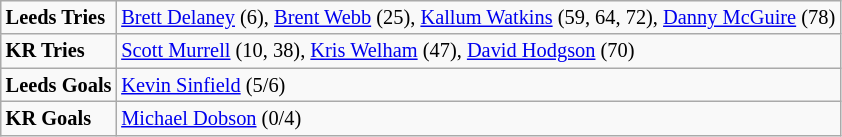<table class="wikitable" style="font-size:85%;">
<tr>
<td><strong>Leeds Tries</strong></td>
<td><a href='#'>Brett Delaney</a> (6), <a href='#'>Brent Webb</a> (25), <a href='#'>Kallum Watkins</a> (59, 64, 72), <a href='#'>Danny McGuire</a> (78)</td>
</tr>
<tr>
<td><strong>KR Tries</strong></td>
<td><a href='#'>Scott Murrell</a> (10, 38), <a href='#'>Kris Welham</a> (47), <a href='#'>David Hodgson</a> (70)</td>
</tr>
<tr>
<td><strong>Leeds Goals</strong></td>
<td><a href='#'>Kevin Sinfield</a> (5/6)</td>
</tr>
<tr>
<td><strong>KR Goals</strong></td>
<td><a href='#'>Michael Dobson</a> (0/4)</td>
</tr>
</table>
